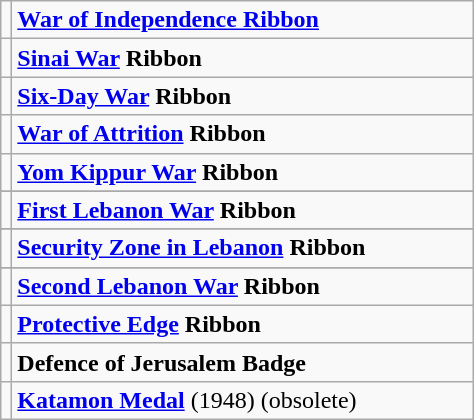<table class="wikitable">
<tr>
<td></td>
<td width="300"><strong><a href='#'>War of Independence Ribbon</a></strong></td>
</tr>
<tr>
<td></td>
<td width="300"><strong><a href='#'>Sinai War</a> Ribbon</strong></td>
</tr>
<tr>
<td></td>
<td width="300"><strong><a href='#'>Six-Day War</a> Ribbon</strong></td>
</tr>
<tr>
<td></td>
<td width="300"><strong><a href='#'>War of Attrition</a> Ribbon</strong></td>
</tr>
<tr>
<td></td>
<td width="300"><strong><a href='#'>Yom Kippur War</a> Ribbon</strong></td>
</tr>
<tr>
</tr>
<tr>
<td></td>
<td width="300"><strong><a href='#'>First Lebanon War</a> Ribbon</strong></td>
</tr>
<tr>
</tr>
<tr>
<td></td>
<td width="300"><strong><a href='#'>Security Zone in Lebanon</a> Ribbon</strong></td>
</tr>
<tr>
</tr>
<tr>
<td></td>
<td width="300"><strong><a href='#'>Second Lebanon War</a> Ribbon</strong></td>
</tr>
<tr>
<td></td>
<td width="300"><strong><a href='#'>Protective Edge</a> Ribbon</strong></td>
</tr>
<tr>
<td></td>
<td><strong>Defence of Jerusalem Badge</strong></td>
</tr>
<tr>
<td></td>
<td><strong><a href='#'>Katamon Medal</a></strong> (1948) (obsolete)</td>
</tr>
</table>
